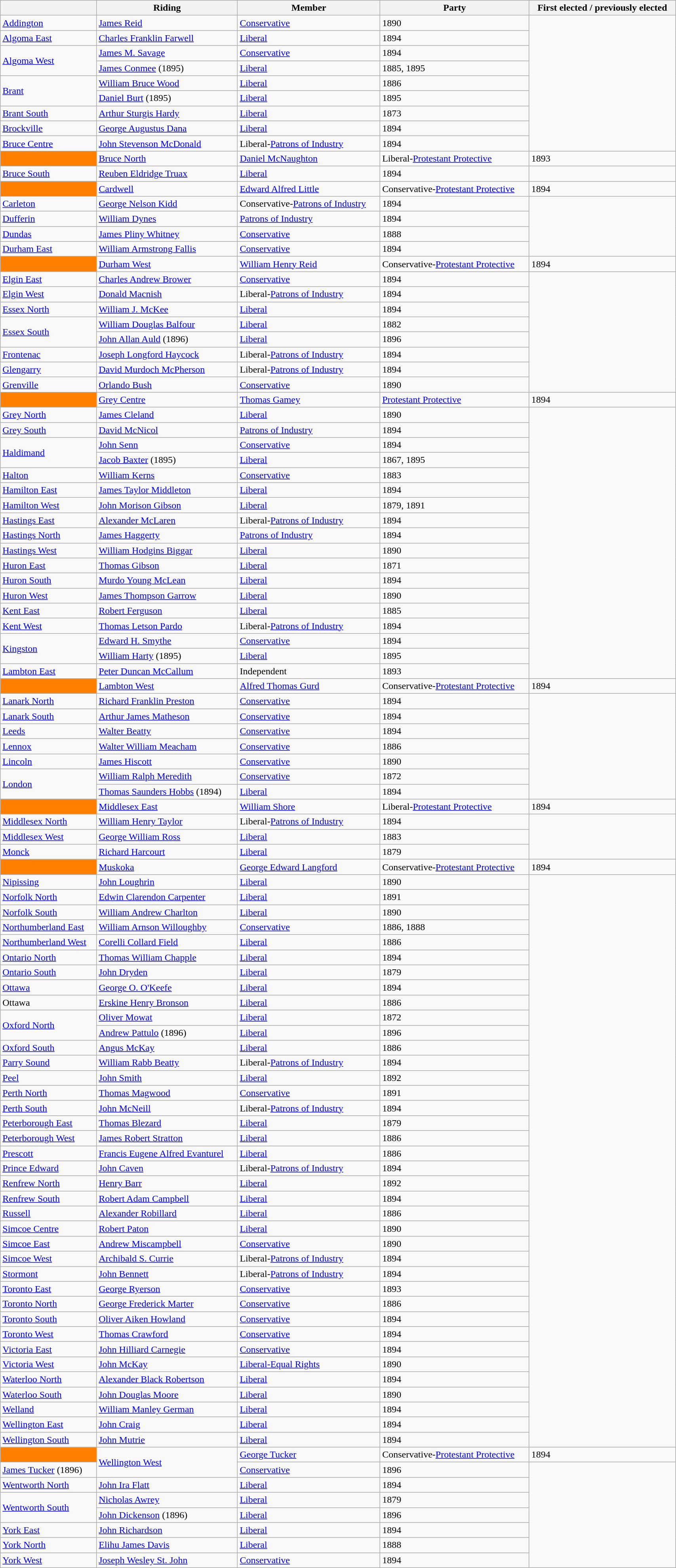<table class="wikitable sortable" style="width: 90%">
<tr>
<th></th>
<th>Riding</th>
<th>Member</th>
<th>Party</th>
<th>First elected / previously elected</th>
</tr>
<tr>
<td><a href='#'>Addington</a></td>
<td><a href='#'>James Reid</a></td>
<td><a href='#'>Conservative</a></td>
<td>1890</td>
</tr>
<tr>
<td><a href='#'>Algoma East</a></td>
<td><a href='#'>Charles Franklin Farwell</a></td>
<td><a href='#'>Liberal</a></td>
<td>1894</td>
</tr>
<tr>
<td rowspan="2"><a href='#'>Algoma West</a></td>
<td><a href='#'>James M. Savage</a></td>
<td><a href='#'>Conservative</a></td>
<td>1894</td>
</tr>
<tr>
<td><a href='#'>James Conmee</a> (1895)</td>
<td><a href='#'>Liberal</a></td>
<td>1885, 1895</td>
</tr>
<tr>
<td rowspan="2"><a href='#'>Brant</a></td>
<td><a href='#'>William Bruce Wood</a></td>
<td><a href='#'>Liberal</a></td>
<td>1886</td>
</tr>
<tr>
<td><a href='#'>Daniel Burt</a> (1895)</td>
<td><a href='#'>Liberal</a></td>
<td>1895</td>
</tr>
<tr>
<td><a href='#'>Brant South</a></td>
<td><a href='#'>Arthur Sturgis Hardy</a></td>
<td><a href='#'>Liberal</a></td>
<td>1873</td>
</tr>
<tr>
<td><a href='#'>Brockville</a></td>
<td><a href='#'>George Augustus Dana</a></td>
<td><a href='#'>Liberal</a></td>
<td>1894</td>
</tr>
<tr>
<td><a href='#'>Bruce Centre</a></td>
<td><a href='#'>John Stevenson McDonald</a></td>
<td>Liberal-<a href='#'>Patrons of Industry</a></td>
<td>1894</td>
</tr>
<tr>
<td style="background-color:#FF8000;"></td>
<td><a href='#'>Bruce North</a></td>
<td><a href='#'>Daniel McNaughton</a></td>
<td>Liberal-<a href='#'>Protestant Protective</a></td>
<td>1893</td>
</tr>
<tr>
<td><a href='#'>Bruce South</a></td>
<td><a href='#'>Reuben Eldridge Truax</a></td>
<td><a href='#'>Liberal</a></td>
<td>1894</td>
</tr>
<tr>
<td style="background-color:#FF8000;"></td>
<td><a href='#'>Cardwell</a></td>
<td><a href='#'>Edward Alfred Little</a></td>
<td>Conservative-<a href='#'>Protestant Protective</a></td>
<td>1894</td>
</tr>
<tr>
<td><a href='#'>Carleton</a></td>
<td><a href='#'>George Nelson Kidd</a></td>
<td>Conservative-<a href='#'>Patrons of Industry</a></td>
<td>1894</td>
</tr>
<tr>
<td><a href='#'>Dufferin</a></td>
<td><a href='#'>William Dynes</a></td>
<td><a href='#'>Patrons of Industry</a></td>
<td>1894</td>
</tr>
<tr>
<td><a href='#'>Dundas</a></td>
<td><a href='#'>James Pliny Whitney</a></td>
<td><a href='#'>Conservative</a></td>
<td>1888</td>
</tr>
<tr>
<td><a href='#'>Durham East</a></td>
<td><a href='#'>William Armstrong Fallis</a></td>
<td><a href='#'>Conservative</a></td>
<td>1894</td>
</tr>
<tr>
<td style="background-color:#FF8000;"></td>
<td><a href='#'>Durham West</a></td>
<td><a href='#'>William Henry Reid</a></td>
<td>Conservative-<a href='#'>Protestant Protective</a></td>
<td>1894</td>
</tr>
<tr>
<td><a href='#'>Elgin East</a></td>
<td><a href='#'>Charles Andrew Brower</a></td>
<td><a href='#'>Conservative</a></td>
<td>1894</td>
</tr>
<tr>
<td><a href='#'>Elgin West</a></td>
<td><a href='#'>Donald Macnish</a></td>
<td>Liberal-<a href='#'>Patrons of Industry</a></td>
<td>1894</td>
</tr>
<tr>
<td><a href='#'>Essex North</a></td>
<td><a href='#'>William J. McKee</a></td>
<td><a href='#'>Liberal</a></td>
<td>1894</td>
</tr>
<tr>
<td rowspan="2"><a href='#'>Essex South</a></td>
<td><a href='#'>William Douglas Balfour</a></td>
<td><a href='#'>Liberal</a></td>
<td>1882</td>
</tr>
<tr>
<td><a href='#'>John Allan Auld</a> (1896)</td>
<td><a href='#'>Liberal</a></td>
<td>1896</td>
</tr>
<tr>
<td><a href='#'>Frontenac</a></td>
<td><a href='#'>Joseph Longford Haycock</a></td>
<td>Liberal-<a href='#'>Patrons of Industry</a></td>
<td>1894</td>
</tr>
<tr>
<td><a href='#'>Glengarry</a></td>
<td><a href='#'>David Murdoch McPherson</a></td>
<td>Liberal-<a href='#'>Patrons of Industry</a></td>
<td>1894</td>
</tr>
<tr>
<td><a href='#'>Grenville</a></td>
<td><a href='#'>Orlando Bush</a></td>
<td><a href='#'>Conservative</a></td>
<td>1890</td>
</tr>
<tr>
<td style="background-color:#FF8000;"></td>
<td><a href='#'>Grey Centre</a></td>
<td><a href='#'>Thomas Gamey</a></td>
<td><a href='#'>Protestant Protective</a></td>
<td>1894</td>
</tr>
<tr>
<td><a href='#'>Grey North</a></td>
<td><a href='#'>James Cleland</a></td>
<td><a href='#'>Liberal</a></td>
<td>1890</td>
</tr>
<tr>
<td><a href='#'>Grey South</a></td>
<td><a href='#'>David McNicol</a></td>
<td><a href='#'>Patrons of Industry</a></td>
<td>1894</td>
</tr>
<tr>
<td rowspan="2"><a href='#'>Haldimand</a></td>
<td><a href='#'>John Senn</a></td>
<td><a href='#'>Conservative</a></td>
<td>1894</td>
</tr>
<tr>
<td><a href='#'>Jacob Baxter</a> (1895)</td>
<td><a href='#'>Liberal</a></td>
<td>1867, 1895</td>
</tr>
<tr>
<td><a href='#'>Halton</a></td>
<td><a href='#'>William Kerns</a></td>
<td><a href='#'>Conservative</a></td>
<td>1883</td>
</tr>
<tr>
<td><a href='#'>Hamilton East</a></td>
<td><a href='#'>James Taylor Middleton</a></td>
<td><a href='#'>Liberal</a></td>
<td>1894</td>
</tr>
<tr>
<td><a href='#'>Hamilton West</a></td>
<td><a href='#'>John Morison Gibson</a></td>
<td><a href='#'>Liberal</a></td>
<td>1879, 1891</td>
</tr>
<tr>
<td><a href='#'>Hastings East</a></td>
<td><a href='#'>Alexander McLaren</a></td>
<td>Liberal-<a href='#'>Patrons of Industry</a></td>
<td>1894</td>
</tr>
<tr>
<td><a href='#'>Hastings North</a></td>
<td><a href='#'>James Haggerty</a></td>
<td><a href='#'>Patrons of Industry</a></td>
<td>1894</td>
</tr>
<tr>
<td><a href='#'>Hastings West</a></td>
<td><a href='#'>William Hodgins Biggar</a></td>
<td><a href='#'>Liberal</a></td>
<td>1890</td>
</tr>
<tr>
<td><a href='#'>Huron East</a></td>
<td><a href='#'>Thomas Gibson</a></td>
<td><a href='#'>Liberal</a></td>
<td>1871</td>
</tr>
<tr>
<td><a href='#'>Huron South</a></td>
<td><a href='#'>Murdo Young McLean</a></td>
<td><a href='#'>Liberal</a></td>
<td>1894</td>
</tr>
<tr>
<td><a href='#'>Huron West</a></td>
<td><a href='#'>James Thompson Garrow</a></td>
<td><a href='#'>Liberal</a></td>
<td>1890</td>
</tr>
<tr>
<td><a href='#'>Kent East</a></td>
<td><a href='#'>Robert Ferguson</a></td>
<td><a href='#'>Liberal</a></td>
<td>1885</td>
</tr>
<tr>
<td><a href='#'>Kent West</a></td>
<td><a href='#'>Thomas Letson Pardo</a></td>
<td>Liberal-<a href='#'>Patrons of Industry</a></td>
<td>1894</td>
</tr>
<tr>
<td rowspan="2"><a href='#'>Kingston</a></td>
<td><a href='#'>Edward H. Smythe</a></td>
<td><a href='#'>Conservative</a></td>
<td>1894</td>
</tr>
<tr>
<td><a href='#'>William Harty</a> (1895)</td>
<td><a href='#'>Liberal</a></td>
<td>1895</td>
</tr>
<tr>
<td><a href='#'>Lambton East</a></td>
<td><a href='#'>Peter Duncan McCallum</a></td>
<td>Independent</td>
<td>1893</td>
</tr>
<tr>
<td style="background-color:#FF8000;"></td>
<td><a href='#'>Lambton West</a></td>
<td><a href='#'>Alfred Thomas Gurd</a></td>
<td>Conservative-<a href='#'>Protestant Protective</a></td>
<td>1894</td>
</tr>
<tr>
<td><a href='#'>Lanark North</a></td>
<td><a href='#'>Richard Franklin Preston</a></td>
<td><a href='#'>Conservative</a></td>
<td>1894</td>
</tr>
<tr>
<td><a href='#'>Lanark South</a></td>
<td><a href='#'>Arthur James Matheson</a></td>
<td><a href='#'>Conservative</a></td>
<td>1894</td>
</tr>
<tr>
<td><a href='#'>Leeds</a></td>
<td><a href='#'>Walter Beatty</a></td>
<td><a href='#'>Conservative</a></td>
<td>1894</td>
</tr>
<tr>
<td><a href='#'>Lennox</a></td>
<td><a href='#'>Walter William Meacham</a></td>
<td><a href='#'>Conservative</a></td>
<td>1886</td>
</tr>
<tr>
<td><a href='#'>Lincoln</a></td>
<td><a href='#'>James Hiscott</a></td>
<td><a href='#'>Conservative</a></td>
<td>1890</td>
</tr>
<tr>
<td rowspan="2"><a href='#'>London</a></td>
<td><a href='#'>William Ralph Meredith</a></td>
<td><a href='#'>Conservative</a></td>
<td>1872</td>
</tr>
<tr>
<td><a href='#'>Thomas Saunders Hobbs</a> (1894)</td>
<td><a href='#'>Liberal</a></td>
<td>1894</td>
</tr>
<tr>
<td style="background-color:#FF8000;"></td>
<td><a href='#'>Middlesex East</a></td>
<td><a href='#'>William Shore</a></td>
<td>Liberal-<a href='#'>Protestant Protective</a></td>
<td>1894</td>
</tr>
<tr>
<td><a href='#'>Middlesex North</a></td>
<td><a href='#'>William Henry Taylor</a></td>
<td>Liberal-<a href='#'>Patrons of Industry</a></td>
<td>1894</td>
</tr>
<tr>
<td><a href='#'>Middlesex West</a></td>
<td><a href='#'>George William Ross</a></td>
<td><a href='#'>Liberal</a></td>
<td>1883</td>
</tr>
<tr>
<td><a href='#'>Monck</a></td>
<td><a href='#'>Richard Harcourt</a></td>
<td><a href='#'>Liberal</a></td>
<td>1879</td>
</tr>
<tr>
<td style="background-color:#FF8000;"></td>
<td><a href='#'>Muskoka</a></td>
<td><a href='#'>George Edward Langford</a></td>
<td>Conservative-<a href='#'>Protestant Protective</a></td>
<td>1894</td>
</tr>
<tr>
<td><a href='#'>Nipissing</a></td>
<td><a href='#'>John Loughrin</a></td>
<td><a href='#'>Liberal</a></td>
<td>1890</td>
</tr>
<tr>
<td><a href='#'>Norfolk North</a></td>
<td><a href='#'>Edwin Clarendon Carpenter</a></td>
<td><a href='#'>Liberal</a></td>
<td>1891</td>
</tr>
<tr>
<td><a href='#'>Norfolk South</a></td>
<td><a href='#'>William Andrew Charlton</a></td>
<td><a href='#'>Liberal</a></td>
<td>1890</td>
</tr>
<tr>
<td><a href='#'>Northumberland East</a></td>
<td><a href='#'>William Arnson Willoughby</a></td>
<td><a href='#'>Conservative</a></td>
<td>1886, 1888</td>
</tr>
<tr>
<td><a href='#'>Northumberland West</a></td>
<td><a href='#'>Corelli Collard Field</a></td>
<td><a href='#'>Liberal</a></td>
<td>1886</td>
</tr>
<tr>
<td><a href='#'>Ontario North</a></td>
<td><a href='#'>Thomas William Chapple</a></td>
<td><a href='#'>Liberal</a></td>
<td>1894</td>
</tr>
<tr>
<td><a href='#'>Ontario South</a></td>
<td><a href='#'>John Dryden</a></td>
<td><a href='#'>Liberal</a></td>
<td>1879</td>
</tr>
<tr>
<td><a href='#'>Ottawa</a></td>
<td><a href='#'>George O. O'Keefe</a></td>
<td><a href='#'>Liberal</a></td>
<td>1894</td>
</tr>
<tr>
<td>Ottawa</td>
<td><a href='#'>Erskine Henry Bronson</a></td>
<td><a href='#'>Liberal</a></td>
<td>1886</td>
</tr>
<tr>
<td rowspan="2"><a href='#'>Oxford North</a></td>
<td><a href='#'>Oliver Mowat</a></td>
<td><a href='#'>Liberal</a></td>
<td>1872</td>
</tr>
<tr>
<td><a href='#'>Andrew Pattulo</a> (1896)</td>
<td><a href='#'>Liberal</a></td>
<td>1896</td>
</tr>
<tr>
<td><a href='#'>Oxford South</a></td>
<td><a href='#'>Angus McKay</a></td>
<td><a href='#'>Liberal</a></td>
<td>1886</td>
</tr>
<tr>
<td><a href='#'>Parry Sound</a></td>
<td><a href='#'>William Rabb Beatty</a></td>
<td>Liberal-<a href='#'>Patrons of Industry</a></td>
<td>1894</td>
</tr>
<tr>
<td><a href='#'>Peel</a></td>
<td><a href='#'>John Smith</a></td>
<td><a href='#'>Liberal</a></td>
<td>1892</td>
</tr>
<tr>
<td><a href='#'>Perth North</a></td>
<td><a href='#'>Thomas Magwood</a></td>
<td><a href='#'>Conservative</a></td>
<td>1891</td>
</tr>
<tr>
<td><a href='#'>Perth South</a></td>
<td><a href='#'>John McNeill</a></td>
<td>Liberal-<a href='#'>Patrons of Industry</a></td>
<td>1894</td>
</tr>
<tr>
<td><a href='#'>Peterborough East</a></td>
<td><a href='#'>Thomas Blezard</a></td>
<td><a href='#'>Liberal</a></td>
<td>1879</td>
</tr>
<tr>
<td><a href='#'>Peterborough West</a></td>
<td><a href='#'>James Robert Stratton</a></td>
<td><a href='#'>Liberal</a></td>
<td>1886</td>
</tr>
<tr>
<td><a href='#'>Prescott</a></td>
<td><a href='#'>Francis Eugene Alfred Evanturel</a></td>
<td><a href='#'>Liberal</a></td>
<td>1886</td>
</tr>
<tr>
<td><a href='#'>Prince Edward</a></td>
<td><a href='#'>John Caven</a></td>
<td>Liberal-<a href='#'>Patrons of Industry</a></td>
<td>1894</td>
</tr>
<tr>
<td><a href='#'>Renfrew North</a></td>
<td><a href='#'>Henry Barr</a></td>
<td><a href='#'>Liberal</a></td>
<td>1892</td>
</tr>
<tr>
<td><a href='#'>Renfrew South</a></td>
<td><a href='#'>Robert Adam Campbell</a></td>
<td><a href='#'>Liberal</a></td>
<td>1894</td>
</tr>
<tr>
<td><a href='#'>Russell</a></td>
<td><a href='#'>Alexander Robillard</a></td>
<td><a href='#'>Liberal</a></td>
<td>1886</td>
</tr>
<tr>
<td><a href='#'>Simcoe Centre</a></td>
<td><a href='#'>Robert Paton</a></td>
<td><a href='#'>Liberal</a></td>
<td>1890</td>
</tr>
<tr>
<td><a href='#'>Simcoe East</a></td>
<td><a href='#'>Andrew Miscampbell</a></td>
<td><a href='#'>Conservative</a></td>
<td>1890</td>
</tr>
<tr>
<td><a href='#'>Simcoe West</a></td>
<td><a href='#'>Archibald S. Currie</a></td>
<td>Liberal-<a href='#'>Patrons of Industry</a></td>
<td>1894</td>
</tr>
<tr>
<td><a href='#'>Stormont</a></td>
<td><a href='#'>John Bennett</a></td>
<td>Liberal-<a href='#'>Patrons of Industry</a></td>
<td>1894</td>
</tr>
<tr>
<td><a href='#'>Toronto East</a></td>
<td><a href='#'>George Ryerson</a></td>
<td><a href='#'>Conservative</a></td>
<td>1893</td>
</tr>
<tr>
<td><a href='#'>Toronto North</a></td>
<td><a href='#'>George Frederick Marter</a></td>
<td><a href='#'>Conservative</a></td>
<td>1886</td>
</tr>
<tr>
<td><a href='#'>Toronto South</a></td>
<td><a href='#'>Oliver Aiken Howland</a></td>
<td><a href='#'>Conservative</a></td>
<td>1894</td>
</tr>
<tr>
<td><a href='#'>Toronto West</a></td>
<td><a href='#'>Thomas Crawford</a></td>
<td><a href='#'>Conservative</a></td>
<td>1894</td>
</tr>
<tr>
<td><a href='#'>Victoria East</a></td>
<td><a href='#'>John Hilliard Carnegie</a></td>
<td><a href='#'>Conservative</a></td>
<td>1894</td>
</tr>
<tr>
<td><a href='#'>Victoria West</a></td>
<td><a href='#'>John McKay</a></td>
<td><a href='#'>Liberal-Equal Rights</a></td>
<td>1890</td>
</tr>
<tr>
<td><a href='#'>Waterloo North</a></td>
<td><a href='#'>Alexander Black Robertson</a></td>
<td><a href='#'>Liberal</a></td>
<td>1894</td>
</tr>
<tr>
<td><a href='#'>Waterloo South</a></td>
<td><a href='#'>John Douglas Moore</a></td>
<td><a href='#'>Liberal</a></td>
<td>1890</td>
</tr>
<tr>
<td><a href='#'>Welland</a></td>
<td><a href='#'>William Manley German</a></td>
<td><a href='#'>Liberal</a></td>
<td>1894</td>
</tr>
<tr>
<td><a href='#'>Wellington East</a></td>
<td><a href='#'>John Craig</a></td>
<td><a href='#'>Liberal</a></td>
<td>1894</td>
</tr>
<tr>
<td><a href='#'>Wellington South</a></td>
<td><a href='#'>John Mutrie</a></td>
<td><a href='#'>Liberal</a></td>
<td>1894</td>
</tr>
<tr>
<td style="background-color:#FF8000;"></td>
<td rowspan="2"><a href='#'>Wellington West</a></td>
<td><a href='#'>George Tucker</a></td>
<td>Conservative-<a href='#'>Protestant Protective</a></td>
<td>1894</td>
</tr>
<tr>
<td><a href='#'>James Tucker</a> (1896)</td>
<td><a href='#'>Conservative</a></td>
<td>1896</td>
</tr>
<tr>
<td><a href='#'>Wentworth North</a></td>
<td><a href='#'>John Ira Flatt</a></td>
<td><a href='#'>Liberal</a></td>
<td>1894</td>
</tr>
<tr>
<td rowspan="2"><a href='#'>Wentworth South</a></td>
<td><a href='#'>Nicholas Awrey</a></td>
<td><a href='#'>Liberal</a></td>
<td>1879</td>
</tr>
<tr>
<td><a href='#'>John Dickenson</a> (1896)</td>
<td><a href='#'>Liberal</a></td>
<td>1896</td>
</tr>
<tr>
<td><a href='#'>York East</a></td>
<td><a href='#'>John Richardson</a></td>
<td><a href='#'>Liberal</a></td>
<td>1894</td>
</tr>
<tr>
<td><a href='#'>York North</a></td>
<td><a href='#'>Elihu James Davis</a></td>
<td><a href='#'>Liberal</a></td>
<td>1888</td>
</tr>
<tr>
<td><a href='#'>York West</a></td>
<td><a href='#'>Joseph Wesley St. John</a></td>
<td><a href='#'>Conservative</a></td>
<td>1894</td>
</tr>
</table>
